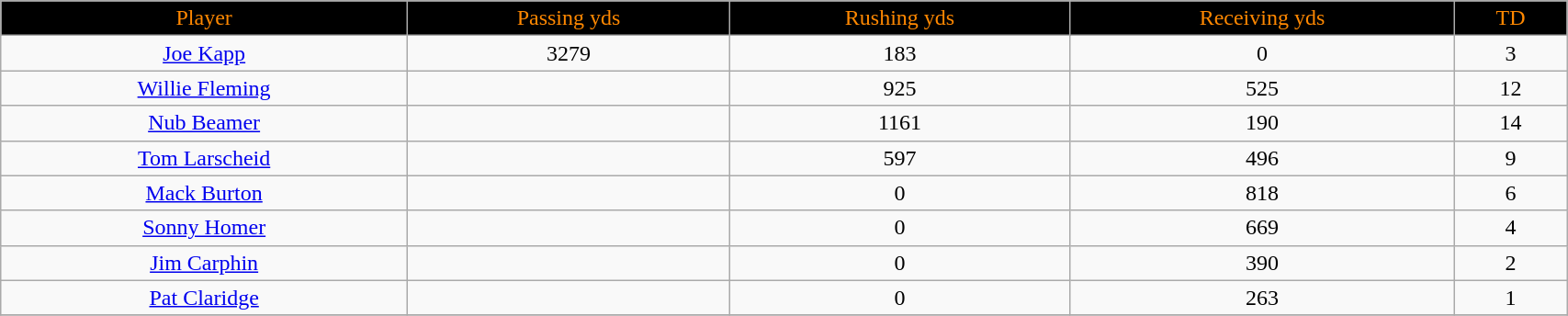<table class="wikitable" width="90%">
<tr align="center"  ! style="background:black;color:#FF8800;">
<td>Player</td>
<td>Passing yds</td>
<td>Rushing yds</td>
<td>Receiving yds</td>
<td>TD</td>
</tr>
<tr align="center" bgcolor="">
<td><a href='#'>Joe Kapp</a></td>
<td>3279</td>
<td>183</td>
<td>0</td>
<td>3</td>
</tr>
<tr align="center" bgcolor="">
<td><a href='#'>Willie Fleming</a></td>
<td></td>
<td>925</td>
<td>525</td>
<td>12</td>
</tr>
<tr align="center" bgcolor="">
<td><a href='#'>Nub Beamer</a></td>
<td></td>
<td>1161</td>
<td>190</td>
<td>14</td>
</tr>
<tr align="center" bgcolor="">
<td><a href='#'>Tom Larscheid</a></td>
<td></td>
<td>597</td>
<td>496</td>
<td>9</td>
</tr>
<tr align="center" bgcolor="">
<td><a href='#'>Mack Burton</a></td>
<td></td>
<td>0</td>
<td>818</td>
<td>6</td>
</tr>
<tr align="center" bgcolor="">
<td><a href='#'>Sonny Homer</a></td>
<td></td>
<td>0</td>
<td>669</td>
<td>4</td>
</tr>
<tr align="center" bgcolor="">
<td><a href='#'>Jim Carphin</a></td>
<td></td>
<td>0</td>
<td>390</td>
<td>2</td>
</tr>
<tr align="center" bgcolor="">
<td><a href='#'>Pat Claridge</a></td>
<td></td>
<td>0</td>
<td>263</td>
<td>1</td>
</tr>
<tr align="center" bgcolor="">
</tr>
</table>
